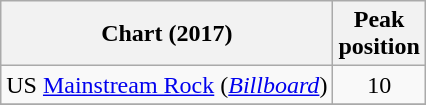<table class="wikitable sortable">
<tr>
<th>Chart (2017)</th>
<th>Peak<br>position</th>
</tr>
<tr>
<td>US <a href='#'>Mainstream Rock</a> (<em><a href='#'>Billboard</a></em>)</td>
<td style="text-align:center;">10</td>
</tr>
<tr>
</tr>
</table>
